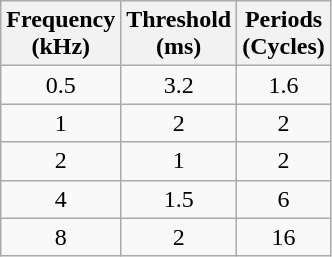<table class="wikitable" style=text-align:center>
<tr>
<th>Frequency<br>(kHz)</th>
<th>Threshold<br>(ms)</th>
<th>Periods<br>(Cycles)</th>
</tr>
<tr>
<td>0.5</td>
<td>3.2</td>
<td>1.6</td>
</tr>
<tr>
<td>1</td>
<td>2</td>
<td>2</td>
</tr>
<tr>
<td>2</td>
<td>1</td>
<td>2</td>
</tr>
<tr>
<td>4</td>
<td>1.5</td>
<td>6</td>
</tr>
<tr>
<td>8</td>
<td>2</td>
<td>16</td>
</tr>
</table>
